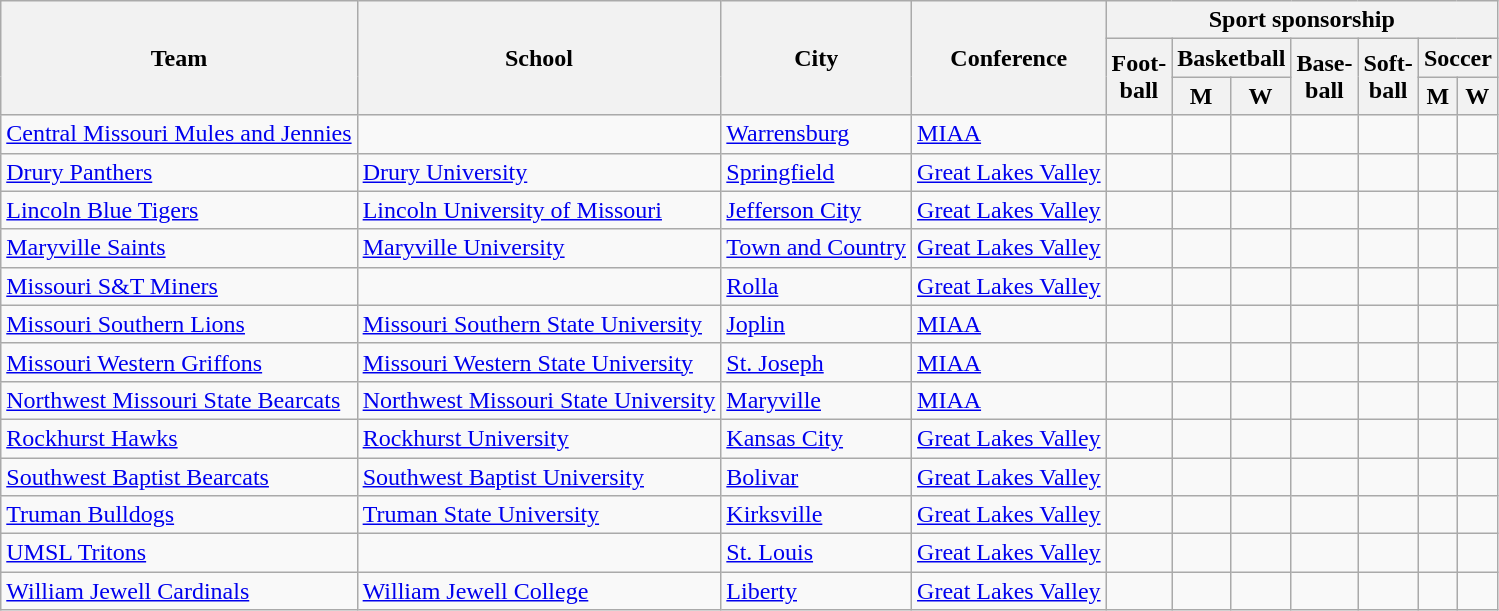<table class="sortable wikitable">
<tr>
<th rowspan=3>Team</th>
<th rowspan=3>School</th>
<th rowspan=3>City</th>
<th rowspan=3>Conference</th>
<th colspan=7>Sport sponsorship</th>
</tr>
<tr>
<th rowspan=2>Foot-<br>ball</th>
<th colspan=2>Basketball</th>
<th rowspan=2>Base-<br>ball</th>
<th rowspan=2>Soft-<br>ball</th>
<th colspan=2>Soccer</th>
</tr>
<tr>
<th>M</th>
<th>W</th>
<th>M</th>
<th>W</th>
</tr>
<tr>
<td><a href='#'>Central Missouri Mules and Jennies</a></td>
<td></td>
<td><a href='#'>Warrensburg</a></td>
<td><a href='#'>MIAA</a></td>
<td></td>
<td></td>
<td></td>
<td></td>
<td></td>
<td></td>
<td></td>
</tr>
<tr>
<td><a href='#'>Drury Panthers</a></td>
<td><a href='#'>Drury University</a></td>
<td><a href='#'>Springfield</a></td>
<td><a href='#'>Great Lakes Valley</a></td>
<td></td>
<td></td>
<td></td>
<td></td>
<td></td>
<td></td>
<td></td>
</tr>
<tr>
<td><a href='#'>Lincoln Blue Tigers</a></td>
<td><a href='#'>Lincoln University of Missouri</a></td>
<td><a href='#'>Jefferson City</a></td>
<td><a href='#'>Great Lakes Valley</a></td>
<td></td>
<td></td>
<td></td>
<td></td>
<td></td>
<td></td>
<td></td>
</tr>
<tr>
<td><a href='#'>Maryville Saints</a></td>
<td><a href='#'>Maryville University</a></td>
<td><a href='#'>Town and Country</a></td>
<td><a href='#'>Great Lakes Valley</a></td>
<td></td>
<td></td>
<td></td>
<td></td>
<td></td>
<td></td>
<td></td>
</tr>
<tr>
<td><a href='#'>Missouri S&T Miners</a></td>
<td></td>
<td><a href='#'>Rolla</a></td>
<td><a href='#'>Great Lakes Valley</a></td>
<td></td>
<td></td>
<td></td>
<td></td>
<td></td>
<td></td>
<td></td>
</tr>
<tr>
<td><a href='#'>Missouri Southern Lions</a></td>
<td><a href='#'>Missouri Southern State University</a></td>
<td><a href='#'>Joplin</a></td>
<td><a href='#'>MIAA</a></td>
<td></td>
<td></td>
<td></td>
<td></td>
<td></td>
<td></td>
<td></td>
</tr>
<tr>
<td><a href='#'>Missouri Western Griffons</a></td>
<td><a href='#'>Missouri Western State University</a></td>
<td><a href='#'>St. Joseph</a></td>
<td><a href='#'>MIAA</a></td>
<td></td>
<td></td>
<td></td>
<td></td>
<td></td>
<td></td>
<td></td>
</tr>
<tr>
<td><a href='#'>Northwest Missouri State Bearcats</a></td>
<td><a href='#'>Northwest Missouri State University</a></td>
<td><a href='#'>Maryville</a></td>
<td><a href='#'>MIAA</a></td>
<td></td>
<td></td>
<td></td>
<td></td>
<td></td>
<td></td>
<td></td>
</tr>
<tr>
<td><a href='#'>Rockhurst Hawks</a></td>
<td><a href='#'>Rockhurst University</a></td>
<td><a href='#'>Kansas City</a></td>
<td><a href='#'>Great Lakes Valley</a></td>
<td></td>
<td></td>
<td></td>
<td></td>
<td></td>
<td></td>
<td></td>
</tr>
<tr>
<td><a href='#'>Southwest Baptist Bearcats</a></td>
<td><a href='#'>Southwest Baptist University</a></td>
<td><a href='#'>Bolivar</a></td>
<td><a href='#'>Great Lakes Valley</a></td>
<td></td>
<td></td>
<td></td>
<td></td>
<td></td>
<td></td>
<td></td>
</tr>
<tr>
<td><a href='#'>Truman Bulldogs</a></td>
<td><a href='#'>Truman State University</a></td>
<td><a href='#'>Kirksville</a></td>
<td><a href='#'>Great Lakes Valley</a></td>
<td></td>
<td></td>
<td></td>
<td></td>
<td></td>
<td></td>
<td></td>
</tr>
<tr>
<td><a href='#'>UMSL Tritons</a></td>
<td></td>
<td><a href='#'>St. Louis</a></td>
<td><a href='#'>Great Lakes Valley</a></td>
<td></td>
<td></td>
<td></td>
<td></td>
<td></td>
<td></td>
<td></td>
</tr>
<tr>
<td><a href='#'>William Jewell Cardinals</a></td>
<td><a href='#'>William Jewell College</a></td>
<td><a href='#'>Liberty</a></td>
<td><a href='#'>Great Lakes Valley</a></td>
<td></td>
<td></td>
<td></td>
<td></td>
<td></td>
<td></td>
<td></td>
</tr>
</table>
